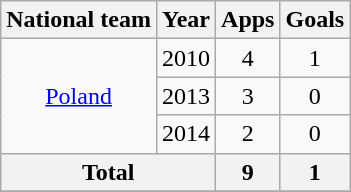<table class="wikitable" style="text-align:center">
<tr>
<th>National team</th>
<th>Year</th>
<th>Apps</th>
<th>Goals</th>
</tr>
<tr>
<td rowspan="3"><a href='#'>Poland</a></td>
<td>2010</td>
<td>4</td>
<td>1</td>
</tr>
<tr>
<td>2013</td>
<td>3</td>
<td>0</td>
</tr>
<tr>
<td>2014</td>
<td>2</td>
<td>0</td>
</tr>
<tr>
<th colspan="2">Total</th>
<th>9</th>
<th>1</th>
</tr>
<tr>
</tr>
</table>
